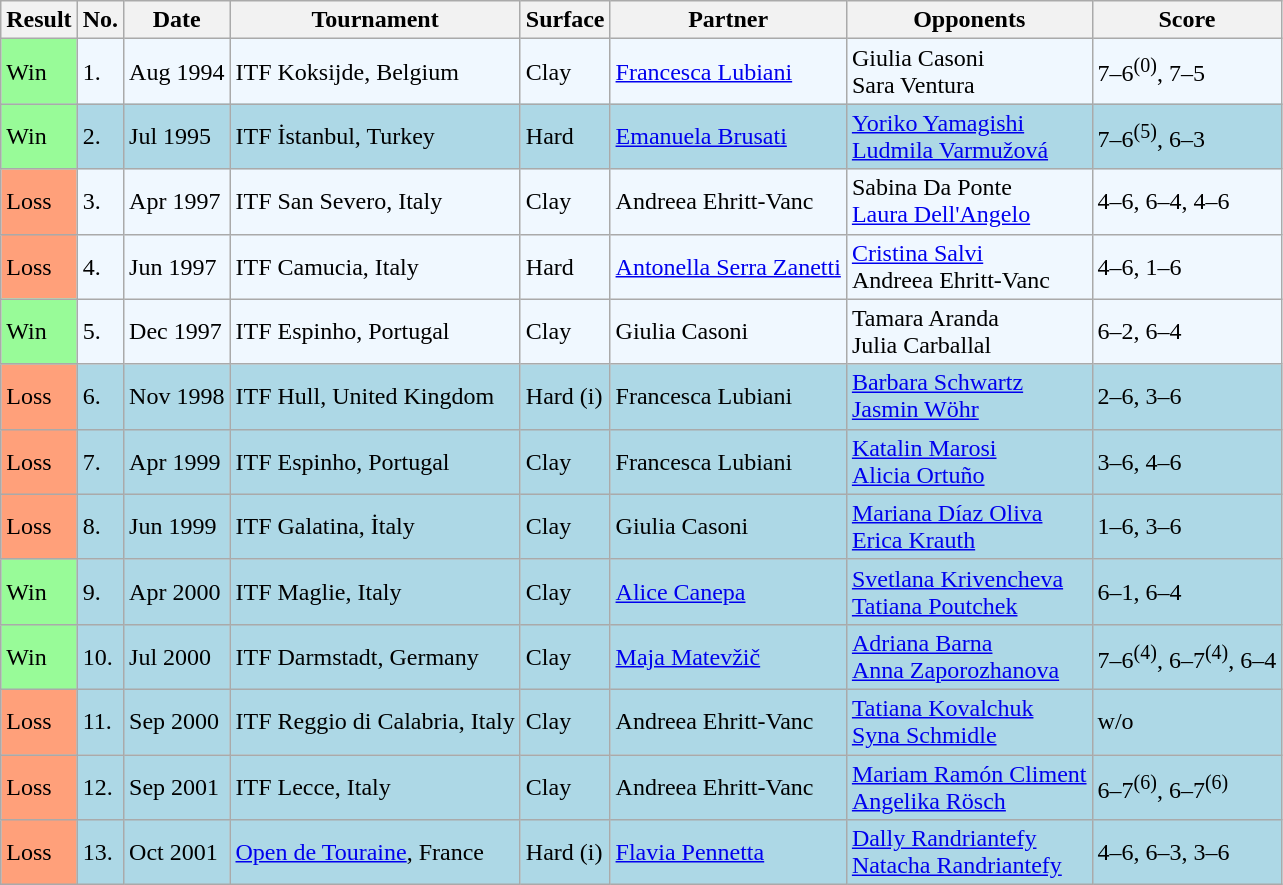<table class="wikitable">
<tr>
<th>Result</th>
<th>No.</th>
<th>Date</th>
<th>Tournament</th>
<th>Surface</th>
<th>Partner</th>
<th>Opponents</th>
<th>Score</th>
</tr>
<tr style="background:#f0f8ff;">
<td bgcolor="98FB98">Win</td>
<td>1.</td>
<td>Aug 1994</td>
<td>ITF Koksijde, Belgium</td>
<td>Clay</td>
<td> <a href='#'>Francesca Lubiani</a></td>
<td> Giulia Casoni <br>  Sara Ventura</td>
<td>7–6<sup>(0)</sup>, 7–5</td>
</tr>
<tr style="background:lightblue;">
<td bgcolor="98FB98">Win</td>
<td>2.</td>
<td>Jul 1995</td>
<td>ITF İstanbul, Turkey</td>
<td>Hard</td>
<td> <a href='#'>Emanuela Brusati</a></td>
<td> <a href='#'>Yoriko Yamagishi</a> <br>  <a href='#'>Ludmila Varmužová</a></td>
<td>7–6<sup>(5)</sup>, 6–3</td>
</tr>
<tr style="background:#f0f8ff;">
<td bgcolor="FFA07A">Loss</td>
<td>3.</td>
<td>Apr 1997</td>
<td>ITF San Severo, Italy</td>
<td>Clay</td>
<td> Andreea Ehritt-Vanc</td>
<td> Sabina Da Ponte <br>  <a href='#'>Laura Dell'Angelo</a></td>
<td>4–6, 6–4, 4–6</td>
</tr>
<tr style="background:#f0f8ff;">
<td bgcolor="FFA07A">Loss</td>
<td>4.</td>
<td>Jun 1997</td>
<td>ITF Camucia, Italy</td>
<td>Hard</td>
<td> <a href='#'>Antonella Serra Zanetti</a></td>
<td> <a href='#'>Cristina Salvi</a> <br>  Andreea Ehritt-Vanc</td>
<td>4–6, 1–6</td>
</tr>
<tr style="background:#f0f8ff;">
<td bgcolor="98FB98">Win</td>
<td>5.</td>
<td>Dec 1997</td>
<td>ITF Espinho, Portugal</td>
<td>Clay</td>
<td> Giulia Casoni</td>
<td> Tamara Aranda <br>  Julia Carballal</td>
<td>6–2, 6–4</td>
</tr>
<tr style="background:lightblue;">
<td bgcolor="FFA07A">Loss</td>
<td>6.</td>
<td>Nov 1998</td>
<td>ITF Hull, United Kingdom</td>
<td>Hard (i)</td>
<td> Francesca Lubiani</td>
<td> <a href='#'>Barbara Schwartz</a> <br>  <a href='#'>Jasmin Wöhr</a></td>
<td>2–6, 3–6</td>
</tr>
<tr style="background:lightblue;">
<td bgcolor="FFA07A">Loss</td>
<td>7.</td>
<td>Apr 1999</td>
<td>ITF Espinho, Portugal</td>
<td>Clay</td>
<td> Francesca Lubiani</td>
<td> <a href='#'>Katalin Marosi</a> <br>  <a href='#'>Alicia Ortuño</a></td>
<td>3–6, 4–6</td>
</tr>
<tr style="background:lightblue;">
<td bgcolor="FFA07A">Loss</td>
<td>8.</td>
<td>Jun 1999</td>
<td>ITF Galatina, İtaly</td>
<td>Clay</td>
<td> Giulia Casoni</td>
<td> <a href='#'>Mariana Díaz Oliva</a> <br>  <a href='#'>Erica Krauth</a></td>
<td>1–6, 3–6</td>
</tr>
<tr style="background:lightblue;">
<td style="background:#98fb98;">Win</td>
<td>9.</td>
<td>Apr 2000</td>
<td>ITF Maglie, Italy</td>
<td>Clay</td>
<td> <a href='#'>Alice Canepa</a></td>
<td> <a href='#'>Svetlana Krivencheva</a> <br>  <a href='#'>Tatiana Poutchek</a></td>
<td>6–1, 6–4</td>
</tr>
<tr style="background:lightblue;">
<td style="background:#98fb98;">Win</td>
<td>10.</td>
<td>Jul 2000</td>
<td>ITF Darmstadt, Germany</td>
<td>Clay</td>
<td> <a href='#'>Maja Matevžič</a></td>
<td> <a href='#'>Adriana Barna</a> <br>  <a href='#'>Anna Zaporozhanova</a></td>
<td>7–6<sup>(4)</sup>, 6–7<sup>(4)</sup>, 6–4</td>
</tr>
<tr style="background:lightblue;">
<td bgcolor="FFA07A">Loss</td>
<td>11.</td>
<td>Sep 2000</td>
<td>ITF Reggio di Calabria, Italy</td>
<td>Clay</td>
<td> Andreea Ehritt-Vanc</td>
<td> <a href='#'>Tatiana Kovalchuk</a> <br>  <a href='#'>Syna Schmidle</a></td>
<td>w/o</td>
</tr>
<tr style="background:lightblue;">
<td bgcolor="FFA07A">Loss</td>
<td>12.</td>
<td>Sep 2001</td>
<td>ITF Lecce, Italy</td>
<td>Clay</td>
<td> Andreea Ehritt-Vanc</td>
<td> <a href='#'>Mariam Ramón Climent</a> <br>  <a href='#'>Angelika Rösch</a></td>
<td>6–7<sup>(6)</sup>, 6–7<sup>(6)</sup></td>
</tr>
<tr style="background:lightblue;">
<td bgcolor="FFA07A">Loss</td>
<td>13.</td>
<td>Oct 2001</td>
<td><a href='#'>Open de Touraine</a>, France</td>
<td>Hard (i)</td>
<td> <a href='#'>Flavia Pennetta</a></td>
<td> <a href='#'>Dally Randriantefy</a> <br>  <a href='#'>Natacha Randriantefy</a></td>
<td>4–6, 6–3, 3–6</td>
</tr>
</table>
